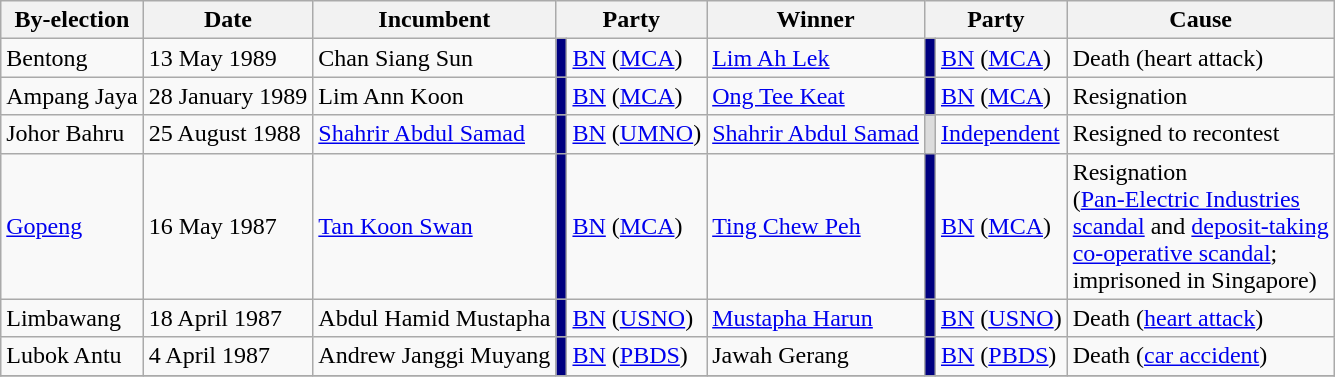<table class="wikitable">
<tr>
<th>By-election</th>
<th>Date</th>
<th>Incumbent</th>
<th colspan=2>Party</th>
<th>Winner</th>
<th colspan=2>Party</th>
<th>Cause</th>
</tr>
<tr>
<td>Bentong</td>
<td>13 May 1989</td>
<td>Chan Siang Sun</td>
<td bgcolor=#000080></td>
<td><a href='#'>BN</a> (<a href='#'>MCA</a>)</td>
<td><a href='#'>Lim Ah Lek</a></td>
<td bgcolor=#000080></td>
<td><a href='#'>BN</a> (<a href='#'>MCA</a>)</td>
<td>Death (heart attack)</td>
</tr>
<tr>
<td>Ampang Jaya</td>
<td>28 January 1989</td>
<td>Lim Ann Koon</td>
<td bgcolor=#000080></td>
<td><a href='#'>BN</a> (<a href='#'>MCA</a>)</td>
<td><a href='#'>Ong Tee Keat</a></td>
<td bgcolor=#000080></td>
<td><a href='#'>BN</a> (<a href='#'>MCA</a>)</td>
<td>Resignation</td>
</tr>
<tr>
<td>Johor Bahru</td>
<td>25 August 1988</td>
<td><a href='#'>Shahrir Abdul Samad</a></td>
<td bgcolor=#000080></td>
<td><a href='#'>BN</a> (<a href='#'>UMNO</a>)</td>
<td><a href='#'>Shahrir Abdul Samad</a></td>
<td bgcolor=#DCDCDC></td>
<td><a href='#'>Independent</a></td>
<td>Resigned to recontest</td>
</tr>
<tr>
<td><a href='#'>Gopeng</a></td>
<td>16 May 1987</td>
<td><a href='#'>Tan Koon Swan</a></td>
<td bgcolor=#000080></td>
<td><a href='#'>BN</a> (<a href='#'>MCA</a>)</td>
<td><a href='#'>Ting Chew Peh</a></td>
<td bgcolor=#000080></td>
<td><a href='#'>BN</a> (<a href='#'>MCA</a>)</td>
<td>Resignation <br>(<a href='#'>Pan-Electric Industries<br>scandal</a> and <a href='#'>deposit-taking<br>co-operative scandal</a>;<br> imprisoned in Singapore)</td>
</tr>
<tr>
<td>Limbawang</td>
<td>18 April 1987</td>
<td>Abdul Hamid Mustapha</td>
<td bgcolor=#000080></td>
<td><a href='#'>BN</a> (<a href='#'>USNO</a>)</td>
<td><a href='#'>Mustapha Harun</a></td>
<td bgcolor=#000080></td>
<td><a href='#'>BN</a> (<a href='#'>USNO</a>)</td>
<td>Death (<a href='#'>heart attack</a>)</td>
</tr>
<tr>
<td>Lubok Antu</td>
<td>4 April 1987</td>
<td>Andrew Janggi Muyang</td>
<td bgcolor=#000080></td>
<td><a href='#'>BN</a> (<a href='#'>PBDS</a>)</td>
<td>Jawah Gerang</td>
<td bgcolor=#000080></td>
<td><a href='#'>BN</a> (<a href='#'>PBDS</a>)</td>
<td>Death (<a href='#'>car accident</a>)</td>
</tr>
<tr>
</tr>
</table>
